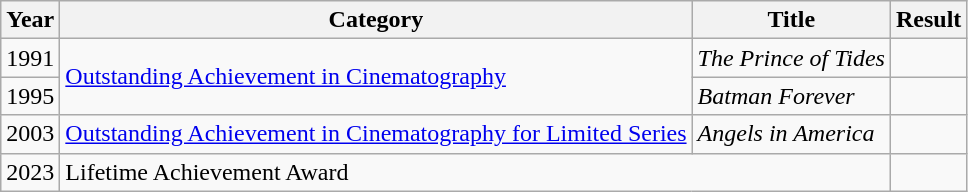<table class="wikitable">
<tr>
<th>Year</th>
<th>Category</th>
<th>Title</th>
<th>Result</th>
</tr>
<tr>
<td>1991</td>
<td rowspan=2><a href='#'>Outstanding Achievement in Cinematography</a></td>
<td><em>The Prince of Tides</em></td>
<td></td>
</tr>
<tr>
<td>1995</td>
<td><em>Batman Forever</em></td>
<td></td>
</tr>
<tr>
<td>2003</td>
<td><a href='#'>Outstanding Achievement in Cinematography for Limited Series</a></td>
<td><em>Angels in America</em></td>
<td></td>
</tr>
<tr>
<td>2023</td>
<td colspan=2>Lifetime Achievement Award</td>
<td></td>
</tr>
</table>
